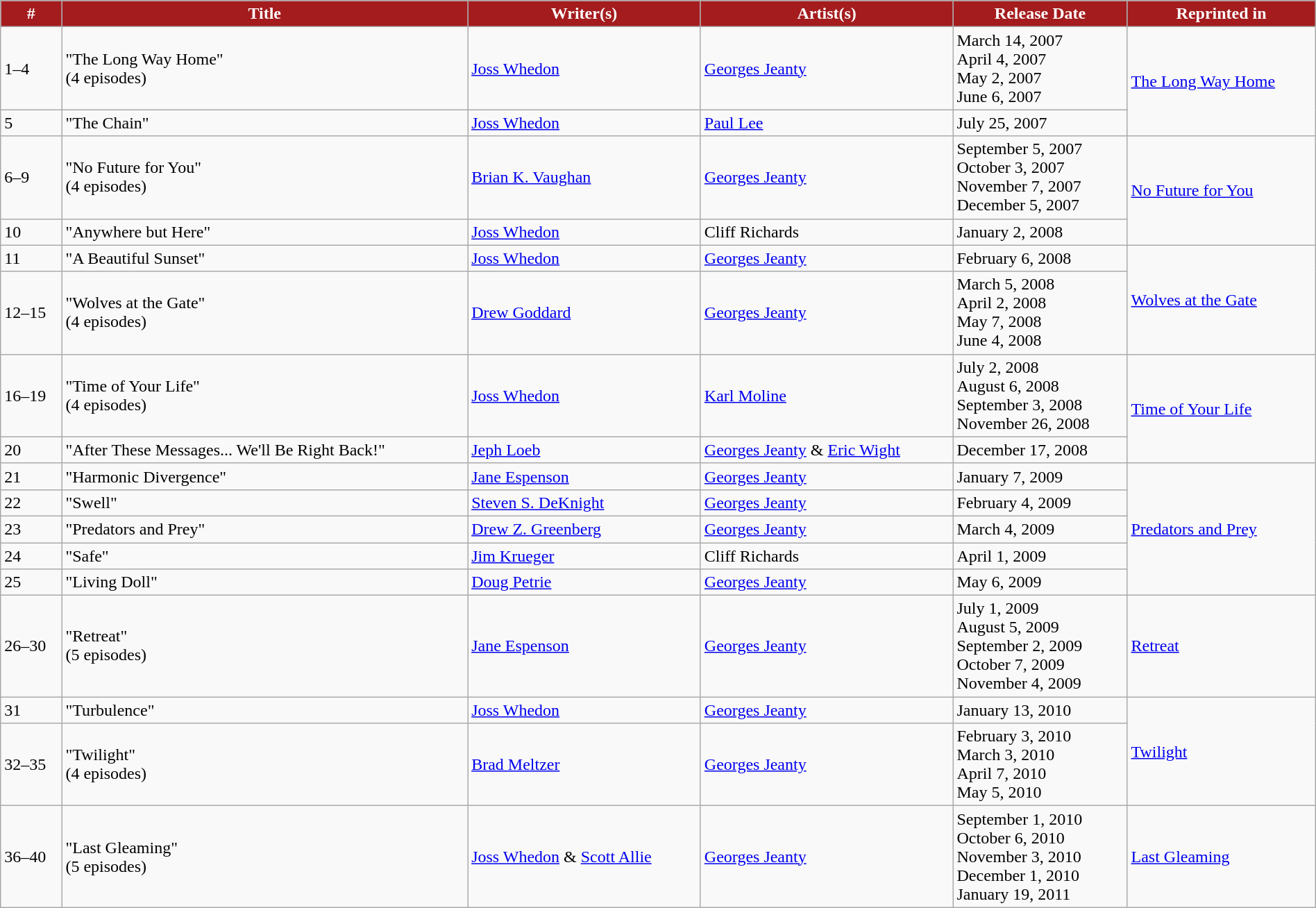<table style="width: 100%;" class="wikitable">
<tr>
<th style="background: #A41C1E; color: white;">#</th>
<th style="background: #A41C1E; color: white;">Title</th>
<th style="background: #A41C1E; color: white;">Writer(s)</th>
<th style="background: #A41C1E; color: white;">Artist(s)</th>
<th style="background: #A41C1E; color: white;">Release Date</th>
<th style="background: #A41C1E; color: white;">Reprinted in</th>
</tr>
<tr>
<td>1–4</td>
<td>"The Long Way Home"<br>(4 episodes)</td>
<td><a href='#'>Joss Whedon</a></td>
<td><a href='#'>Georges Jeanty</a></td>
<td>March 14, 2007<br>April 4, 2007<br>May 2, 2007<br>June 6, 2007</td>
<td rowspan="2"><a href='#'>The Long Way Home</a></td>
</tr>
<tr>
<td>5</td>
<td>"The Chain"</td>
<td><a href='#'>Joss Whedon</a></td>
<td><a href='#'>Paul Lee</a></td>
<td>July 25, 2007</td>
</tr>
<tr>
<td>6–9</td>
<td>"No Future for You"<br>(4 episodes)</td>
<td><a href='#'>Brian K. Vaughan</a></td>
<td><a href='#'>Georges Jeanty</a></td>
<td>September 5, 2007<br>October 3, 2007<br>November 7, 2007<br>December 5, 2007</td>
<td rowspan="2"><a href='#'>No Future for You</a></td>
</tr>
<tr>
<td>10</td>
<td>"Anywhere but Here"</td>
<td><a href='#'>Joss Whedon</a></td>
<td>Cliff Richards</td>
<td>January 2, 2008</td>
</tr>
<tr>
<td>11</td>
<td>"A Beautiful Sunset"</td>
<td><a href='#'>Joss Whedon</a></td>
<td><a href='#'>Georges Jeanty</a></td>
<td>February 6, 2008</td>
<td rowspan="2"><a href='#'>Wolves at the Gate</a></td>
</tr>
<tr>
<td>12–15</td>
<td>"Wolves at the Gate"<br>(4 episodes)</td>
<td><a href='#'>Drew Goddard</a></td>
<td><a href='#'>Georges Jeanty</a></td>
<td>March 5, 2008<br>April 2, 2008<br>May 7, 2008<br>June 4, 2008</td>
</tr>
<tr>
<td>16–19</td>
<td>"Time of Your Life"<br>(4 episodes)</td>
<td><a href='#'>Joss Whedon</a></td>
<td><a href='#'>Karl Moline</a></td>
<td>July 2, 2008<br>August 6, 2008<br>September 3, 2008<br>November 26, 2008</td>
<td rowspan="2"><a href='#'>Time of Your Life</a></td>
</tr>
<tr>
<td>20</td>
<td>"After These Messages... We'll Be Right Back!"</td>
<td><a href='#'>Jeph Loeb</a></td>
<td><a href='#'>Georges Jeanty</a> & <a href='#'>Eric Wight</a></td>
<td>December 17, 2008</td>
</tr>
<tr>
<td>21</td>
<td>"Harmonic Divergence"</td>
<td><a href='#'>Jane Espenson</a></td>
<td><a href='#'>Georges Jeanty</a></td>
<td>January 7, 2009</td>
<td rowspan="5"><a href='#'>Predators and Prey</a></td>
</tr>
<tr>
<td>22</td>
<td>"Swell"</td>
<td><a href='#'>Steven S. DeKnight</a></td>
<td><a href='#'>Georges Jeanty</a></td>
<td>February 4, 2009</td>
</tr>
<tr>
<td>23</td>
<td>"Predators and Prey"</td>
<td><a href='#'>Drew Z. Greenberg</a></td>
<td><a href='#'>Georges Jeanty</a></td>
<td>March 4, 2009</td>
</tr>
<tr>
<td>24</td>
<td>"Safe"</td>
<td><a href='#'>Jim Krueger</a></td>
<td>Cliff Richards</td>
<td>April 1, 2009</td>
</tr>
<tr>
<td>25</td>
<td>"Living Doll"</td>
<td><a href='#'>Doug Petrie</a></td>
<td><a href='#'>Georges Jeanty</a></td>
<td>May 6, 2009</td>
</tr>
<tr>
<td>26–30</td>
<td>"Retreat"<br>(5 episodes)</td>
<td><a href='#'>Jane Espenson</a></td>
<td><a href='#'>Georges Jeanty</a></td>
<td>July 1, 2009<br>August 5, 2009<br>September 2, 2009<br>October 7, 2009<br>November 4, 2009</td>
<td><a href='#'>Retreat</a></td>
</tr>
<tr>
<td>31</td>
<td>"Turbulence"</td>
<td><a href='#'>Joss Whedon</a></td>
<td><a href='#'>Georges Jeanty</a></td>
<td>January 13, 2010</td>
<td rowspan="2"><a href='#'>Twilight</a></td>
</tr>
<tr>
<td>32–35</td>
<td>"Twilight"<br>(4 episodes)</td>
<td><a href='#'>Brad Meltzer</a></td>
<td><a href='#'>Georges Jeanty</a></td>
<td>February 3, 2010<br>March 3, 2010<br>April 7, 2010<br>May 5, 2010</td>
</tr>
<tr>
<td>36–40</td>
<td>"Last Gleaming"<br>(5 episodes)</td>
<td><a href='#'>Joss Whedon</a> & <a href='#'>Scott Allie</a></td>
<td><a href='#'>Georges Jeanty</a></td>
<td>September 1, 2010<br>October 6, 2010<br>November 3, 2010<br>December 1, 2010<br>January 19, 2011</td>
<td><a href='#'>Last Gleaming</a></td>
</tr>
</table>
